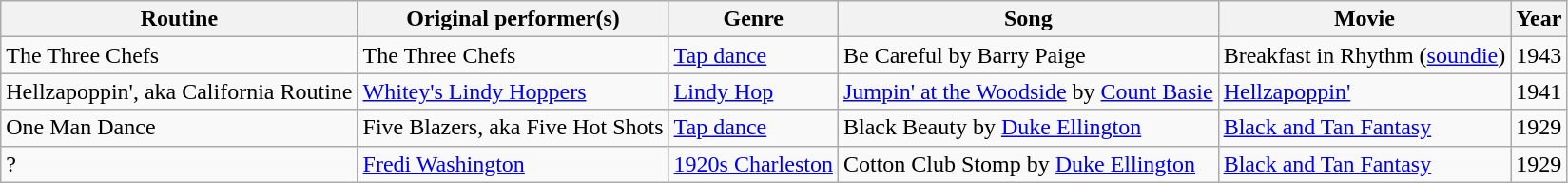<table class="wikitable">
<tr>
<th>Routine</th>
<th>Original performer(s)</th>
<th>Genre</th>
<th>Song</th>
<th>Movie</th>
<th>Year</th>
</tr>
<tr>
<td>The Three Chefs</td>
<td>The Three Chefs</td>
<td><a href='#'>Tap dance</a></td>
<td>Be Careful by Barry Paige</td>
<td>Breakfast in Rhythm (<a href='#'>soundie</a>)</td>
<td>1943</td>
</tr>
<tr>
<td>Hellzapoppin', aka California Routine</td>
<td><a href='#'>Whitey's Lindy Hoppers</a></td>
<td><a href='#'>Lindy Hop</a></td>
<td><a href='#'>Jumpin' at the Woodside</a> by <a href='#'>Count Basie</a></td>
<td><a href='#'>Hellzapoppin'</a></td>
<td>1941</td>
</tr>
<tr>
<td>One Man Dance</td>
<td>Five Blazers, aka Five Hot Shots</td>
<td><a href='#'>Tap dance</a></td>
<td>Black Beauty by <a href='#'>Duke Ellington</a></td>
<td><a href='#'>Black and Tan Fantasy</a></td>
<td>1929</td>
</tr>
<tr>
<td>?</td>
<td><a href='#'>Fredi Washington</a></td>
<td><a href='#'>1920s Charleston</a></td>
<td>Cotton Club Stomp by <a href='#'>Duke Ellington</a></td>
<td><a href='#'>Black and Tan Fantasy</a></td>
<td>1929</td>
</tr>
</table>
